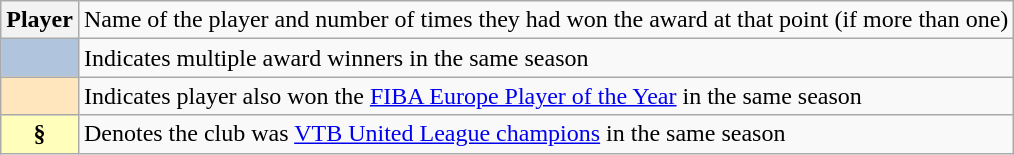<table class="wikitable plainrowheaders">
<tr>
<th scope="row"><strong>Player </strong></th>
<td>Name of the player and number of times they had won the award at that point (if more than one)</td>
</tr>
<tr>
<th scope="row" style="text-align:center; background:#B0C4DE"></th>
<td>Indicates multiple award winners in the same season</td>
</tr>
<tr>
<th scope="row" style="text-align:center; background:#FFE6BD"></th>
<td>Indicates player also won the <a href='#'>FIBA Europe Player of the Year</a> in the same season</td>
</tr>
<tr>
<th scope="row" style="text-align:center; background:#ffb">§</th>
<td>Denotes the club was <a href='#'>VTB United League champions</a> in the same season</td>
</tr>
</table>
